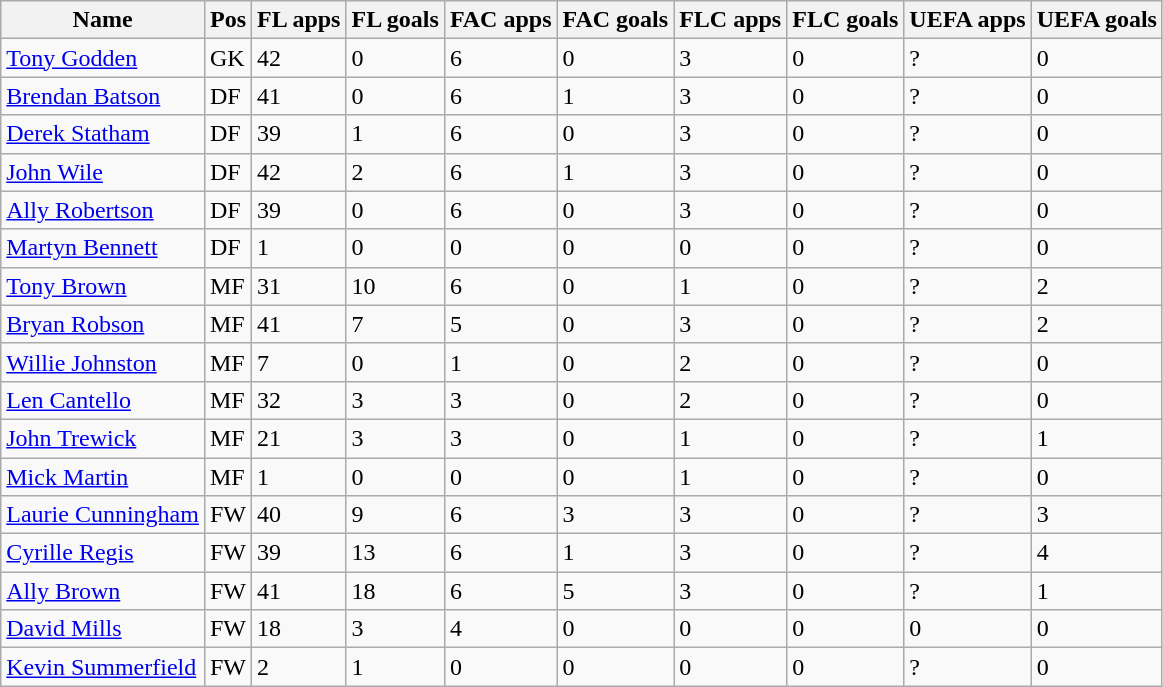<table class="wikitable">
<tr>
<th>Name</th>
<th>Pos</th>
<th>FL apps</th>
<th>FL goals</th>
<th>FAC apps</th>
<th>FAC goals</th>
<th>FLC apps</th>
<th>FLC goals</th>
<th>UEFA apps</th>
<th>UEFA goals</th>
</tr>
<tr>
<td><a href='#'>Tony Godden</a></td>
<td>GK</td>
<td>42</td>
<td>0</td>
<td>6</td>
<td>0</td>
<td>3</td>
<td>0</td>
<td>?</td>
<td>0</td>
</tr>
<tr>
<td><a href='#'>Brendan Batson</a></td>
<td>DF</td>
<td>41</td>
<td>0</td>
<td>6</td>
<td>1</td>
<td>3</td>
<td>0</td>
<td>?</td>
<td>0</td>
</tr>
<tr>
<td><a href='#'>Derek Statham</a></td>
<td>DF</td>
<td>39</td>
<td>1</td>
<td>6</td>
<td>0</td>
<td>3</td>
<td>0</td>
<td>?</td>
<td>0</td>
</tr>
<tr>
<td><a href='#'>John Wile</a></td>
<td>DF</td>
<td>42</td>
<td>2</td>
<td>6</td>
<td>1</td>
<td>3</td>
<td>0</td>
<td>?</td>
<td>0</td>
</tr>
<tr>
<td><a href='#'>Ally Robertson</a></td>
<td>DF</td>
<td>39</td>
<td>0</td>
<td>6</td>
<td>0</td>
<td>3</td>
<td>0</td>
<td>?</td>
<td>0</td>
</tr>
<tr>
<td><a href='#'>Martyn Bennett</a></td>
<td>DF</td>
<td>1</td>
<td>0</td>
<td>0</td>
<td>0</td>
<td>0</td>
<td>0</td>
<td>?</td>
<td>0</td>
</tr>
<tr>
<td><a href='#'>Tony Brown</a></td>
<td>MF</td>
<td>31</td>
<td>10</td>
<td>6</td>
<td>0</td>
<td>1</td>
<td>0</td>
<td>?</td>
<td>2</td>
</tr>
<tr>
<td><a href='#'>Bryan Robson</a></td>
<td>MF</td>
<td>41</td>
<td>7</td>
<td>5</td>
<td>0</td>
<td>3</td>
<td>0</td>
<td>?</td>
<td>2</td>
</tr>
<tr>
<td><a href='#'>Willie Johnston</a></td>
<td>MF</td>
<td>7</td>
<td>0</td>
<td>1</td>
<td>0</td>
<td>2</td>
<td>0</td>
<td>?</td>
<td>0</td>
</tr>
<tr>
<td><a href='#'>Len Cantello</a></td>
<td>MF</td>
<td>32</td>
<td>3</td>
<td>3</td>
<td>0</td>
<td>2</td>
<td>0</td>
<td>?</td>
<td>0</td>
</tr>
<tr>
<td><a href='#'>John Trewick</a></td>
<td>MF</td>
<td>21</td>
<td>3</td>
<td>3</td>
<td>0</td>
<td>1</td>
<td>0</td>
<td>?</td>
<td>1</td>
</tr>
<tr>
<td><a href='#'>Mick Martin</a></td>
<td>MF</td>
<td>1</td>
<td>0</td>
<td>0</td>
<td>0</td>
<td>1</td>
<td>0</td>
<td>?</td>
<td>0</td>
</tr>
<tr>
<td><a href='#'>Laurie Cunningham</a></td>
<td>FW</td>
<td>40</td>
<td>9</td>
<td>6</td>
<td>3</td>
<td>3</td>
<td>0</td>
<td>?</td>
<td>3</td>
</tr>
<tr>
<td><a href='#'>Cyrille Regis</a></td>
<td>FW</td>
<td>39</td>
<td>13</td>
<td>6</td>
<td>1</td>
<td>3</td>
<td>0</td>
<td>?</td>
<td>4</td>
</tr>
<tr>
<td><a href='#'>Ally Brown</a></td>
<td>FW</td>
<td>41</td>
<td>18</td>
<td>6</td>
<td>5</td>
<td>3</td>
<td>0</td>
<td>?</td>
<td>1</td>
</tr>
<tr>
<td><a href='#'>David Mills</a></td>
<td>FW</td>
<td>18</td>
<td>3</td>
<td>4</td>
<td>0</td>
<td>0</td>
<td>0</td>
<td>0</td>
<td>0</td>
</tr>
<tr>
<td><a href='#'>Kevin Summerfield</a></td>
<td>FW</td>
<td>2</td>
<td>1</td>
<td>0</td>
<td>0</td>
<td>0</td>
<td>0</td>
<td>?</td>
<td>0</td>
</tr>
</table>
